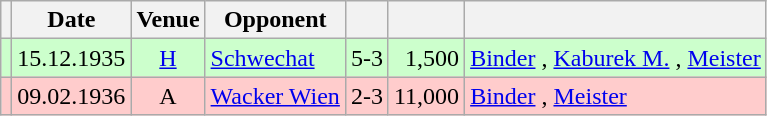<table class="wikitable" Style="text-align: center">
<tr>
<th></th>
<th>Date</th>
<th>Venue</th>
<th>Opponent</th>
<th></th>
<th></th>
<th></th>
</tr>
<tr style="background:#cfc">
<td></td>
<td>15.12.1935</td>
<td><a href='#'>H</a></td>
<td align="left"><a href='#'>Schwechat</a></td>
<td>5-3</td>
<td align="right">1,500</td>
<td align="left"><a href='#'>Binder</a>   , <a href='#'>Kaburek M.</a> , <a href='#'>Meister</a> </td>
</tr>
<tr style="background:#fcc">
<td></td>
<td>09.02.1936</td>
<td>A</td>
<td align="left"><a href='#'>Wacker Wien</a></td>
<td>2-3</td>
<td align="right">11,000</td>
<td align="left"><a href='#'>Binder</a> , <a href='#'>Meister</a> </td>
</tr>
</table>
